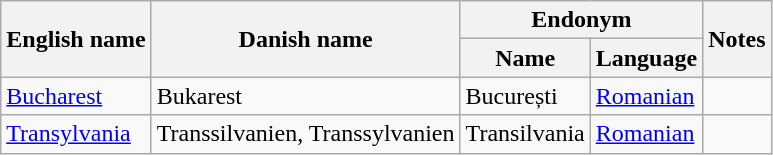<table class="wikitable sortable mw-collapsible">
<tr>
<th rowspan="2"><strong>English name</strong></th>
<th rowspan="2"><strong>Danish name</strong></th>
<th colspan="2"><strong>Endonym</strong></th>
<th rowspan="2"><strong>Notes</strong></th>
</tr>
<tr>
<th><strong>Name</strong></th>
<th><strong>Language</strong></th>
</tr>
<tr>
<td><a href='#'>Bucharest</a></td>
<td>Bukarest</td>
<td>București</td>
<td><a href='#'>Romanian</a></td>
<td></td>
</tr>
<tr>
<td><a href='#'>Transylvania</a></td>
<td>Transsilvanien, Transsylvanien</td>
<td>Transilvania</td>
<td><a href='#'>Romanian</a></td>
<td></td>
</tr>
</table>
